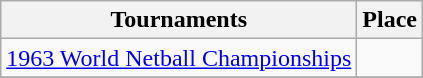<table class="wikitable collapsible">
<tr>
<th>Tournaments</th>
<th>Place</th>
</tr>
<tr>
<td><a href='#'>1963 World Netball Championships</a></td>
<td></td>
</tr>
<tr>
</tr>
</table>
